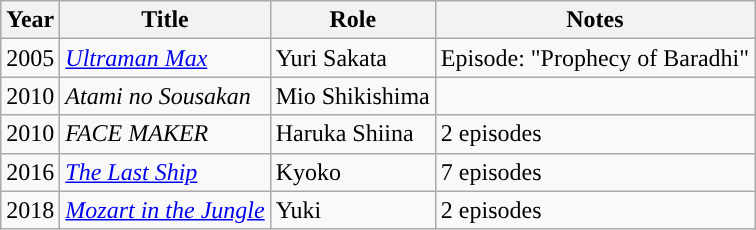<table class="wikitable sortable">
<tr>
<th>Year</th>
<th>Title</th>
<th>Role</th>
<th>Notes</th>
</tr>
<tr>
<td>2005</td>
<td><em><a href='#'>Ultraman Max</a></em></td>
<td>Yuri Sakata</td>
<td>Episode: "Prophecy of Baradhi"</td>
</tr>
<tr>
<td>2010</td>
<td><em>Atami no Sousakan</em></td>
<td>Mio Shikishima</td>
<td></td>
</tr>
<tr>
<td>2010</td>
<td><em>FACE MAKER</em></td>
<td>Haruka Shiina</td>
<td>2 episodes</td>
</tr>
<tr>
<td>2016</td>
<td><em><a href='#'>The Last Ship</a></em></td>
<td>Kyoko</td>
<td>7 episodes</td>
</tr>
<tr>
<td>2018</td>
<td><em><a href='#'>Mozart in the Jungle</a></em></td>
<td>Yuki</td>
<td>2 episodes</td>
</tr>
</table>
